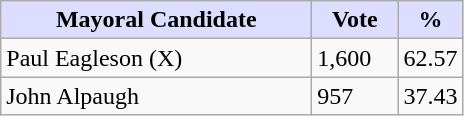<table class="wikitable">
<tr>
<th style="background:#ddf; width:200px;">Mayoral Candidate </th>
<th style="background:#ddf; width:50px;">Vote</th>
<th style="background:#ddf; width:30px;">%</th>
</tr>
<tr>
<td>Paul Eagleson (X)</td>
<td>1,600</td>
<td>62.57</td>
</tr>
<tr>
<td>John Alpaugh</td>
<td>957</td>
<td>37.43</td>
</tr>
</table>
